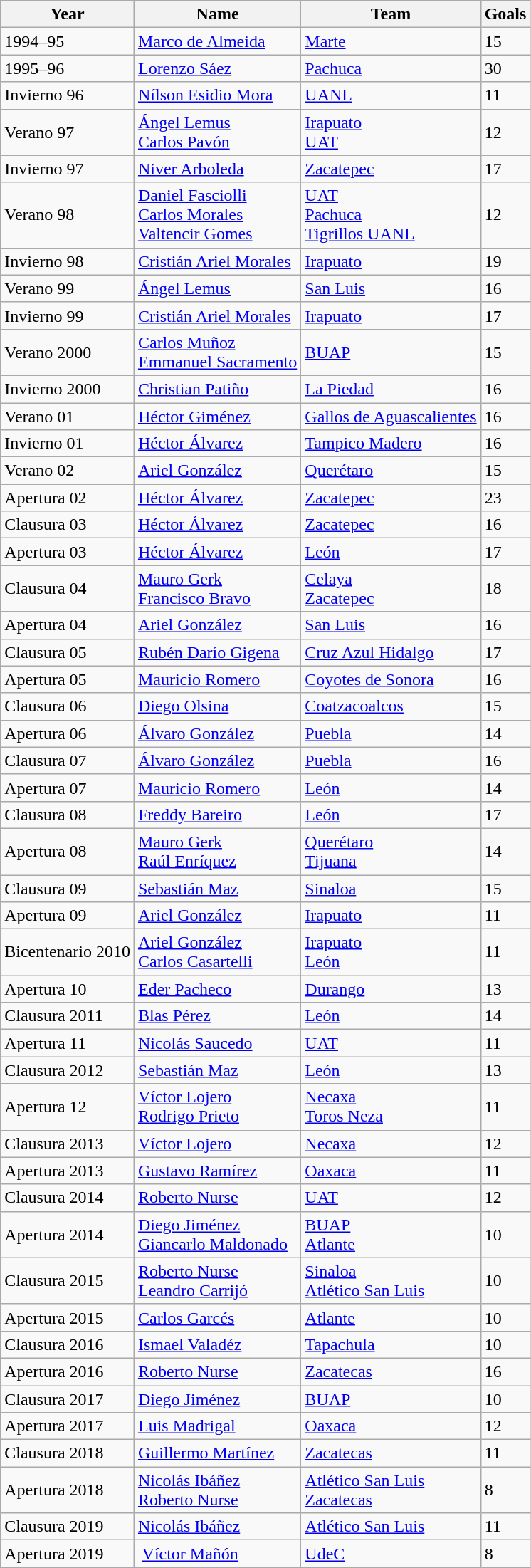<table class="wikitable sortable">
<tr>
<th>Year</th>
<th>Name</th>
<th>Team</th>
<th>Goals</th>
</tr>
<tr>
<td>1994–95</td>
<td> <a href='#'>Marco de Almeida</a></td>
<td><a href='#'>Marte</a></td>
<td>15</td>
</tr>
<tr>
<td>1995–96</td>
<td> <a href='#'>Lorenzo Sáez</a></td>
<td><a href='#'>Pachuca</a></td>
<td>30</td>
</tr>
<tr>
<td>Invierno 96</td>
<td> <a href='#'>Nílson Esidio Mora</a></td>
<td><a href='#'>UANL</a></td>
<td>11</td>
</tr>
<tr>
<td>Verano 97</td>
<td> <a href='#'>Ángel Lemus</a><br> <a href='#'>Carlos Pavón</a></td>
<td><a href='#'>Irapuato</a><br><a href='#'>UAT</a></td>
<td>12</td>
</tr>
<tr>
<td>Invierno 97</td>
<td> <a href='#'>Niver Arboleda</a></td>
<td><a href='#'>Zacatepec</a></td>
<td>17</td>
</tr>
<tr>
<td>Verano 98</td>
<td> <a href='#'>Daniel Fasciolli</a><br> <a href='#'>Carlos Morales</a><br> <a href='#'>Valtencir Gomes</a></td>
<td><a href='#'>UAT</a><br><a href='#'>Pachuca</a><br><a href='#'>Tigrillos UANL</a></td>
<td>12</td>
</tr>
<tr>
<td>Invierno 98</td>
<td> <a href='#'>Cristián Ariel Morales</a></td>
<td><a href='#'>Irapuato</a></td>
<td>19</td>
</tr>
<tr>
<td>Verano 99</td>
<td> <a href='#'>Ángel Lemus</a></td>
<td><a href='#'>San Luis</a></td>
<td>16</td>
</tr>
<tr>
<td>Invierno 99</td>
<td> <a href='#'>Cristián Ariel Morales</a></td>
<td><a href='#'>Irapuato</a></td>
<td>17</td>
</tr>
<tr>
<td>Verano 2000</td>
<td> <a href='#'>Carlos Muñoz</a><br><a href='#'>Emmanuel Sacramento</a></td>
<td><a href='#'>BUAP</a></td>
<td>15</td>
</tr>
<tr>
<td>Invierno 2000</td>
<td> <a href='#'>Christian Patiño</a></td>
<td><a href='#'>La Piedad</a></td>
<td>16</td>
</tr>
<tr>
<td>Verano 01</td>
<td> <a href='#'>Héctor Giménez</a></td>
<td><a href='#'>Gallos de Aguascalientes</a></td>
<td>16</td>
</tr>
<tr>
<td>Invierno 01</td>
<td> <a href='#'>Héctor Álvarez</a></td>
<td><a href='#'>Tampico Madero</a></td>
<td>16</td>
</tr>
<tr>
<td>Verano 02</td>
<td> <a href='#'>Ariel González</a></td>
<td><a href='#'>Querétaro</a></td>
<td>15</td>
</tr>
<tr>
<td>Apertura 02</td>
<td> <a href='#'>Héctor Álvarez</a></td>
<td><a href='#'>Zacatepec</a></td>
<td>23</td>
</tr>
<tr>
<td>Clausura 03</td>
<td> <a href='#'>Héctor Álvarez</a></td>
<td><a href='#'>Zacatepec</a></td>
<td>16</td>
</tr>
<tr>
<td>Apertura 03</td>
<td> <a href='#'>Héctor Álvarez</a></td>
<td><a href='#'>León</a></td>
<td>17</td>
</tr>
<tr>
<td>Clausura 04</td>
<td> <a href='#'>Mauro Gerk</a><br> <a href='#'>Francisco Bravo</a></td>
<td><a href='#'>Celaya</a><br><a href='#'>Zacatepec</a></td>
<td>18</td>
</tr>
<tr>
<td>Apertura 04</td>
<td> <a href='#'>Ariel González</a></td>
<td><a href='#'>San Luis</a></td>
<td>16</td>
</tr>
<tr>
<td>Clausura 05</td>
<td> <a href='#'>Rubén Darío Gigena</a></td>
<td><a href='#'>Cruz Azul Hidalgo</a></td>
<td>17</td>
</tr>
<tr>
<td>Apertura 05</td>
<td> <a href='#'>Mauricio Romero</a></td>
<td><a href='#'>Coyotes de Sonora</a></td>
<td>16</td>
</tr>
<tr>
<td>Clausura 06</td>
<td> <a href='#'>Diego Olsina</a></td>
<td><a href='#'>Coatzacoalcos</a></td>
<td>15</td>
</tr>
<tr>
<td>Apertura 06</td>
<td> <a href='#'>Álvaro González</a></td>
<td><a href='#'>Puebla</a></td>
<td>14</td>
</tr>
<tr>
<td>Clausura 07</td>
<td> <a href='#'>Álvaro González</a></td>
<td><a href='#'>Puebla</a></td>
<td>16</td>
</tr>
<tr>
<td>Apertura 07</td>
<td> <a href='#'>Mauricio Romero</a></td>
<td><a href='#'>León</a></td>
<td>14</td>
</tr>
<tr>
<td>Clausura 08</td>
<td> <a href='#'>Freddy Bareiro</a></td>
<td><a href='#'>León</a></td>
<td>17</td>
</tr>
<tr>
<td>Apertura 08</td>
<td> <a href='#'>Mauro Gerk</a><br> <a href='#'>Raúl Enríquez</a></td>
<td><a href='#'>Querétaro</a><br><a href='#'>Tijuana</a></td>
<td>14</td>
</tr>
<tr>
<td>Clausura 09</td>
<td> <a href='#'>Sebastián Maz</a></td>
<td><a href='#'>Sinaloa</a></td>
<td>15</td>
</tr>
<tr>
<td>Apertura 09</td>
<td> <a href='#'>Ariel González</a></td>
<td><a href='#'>Irapuato</a></td>
<td>11</td>
</tr>
<tr>
<td>Bicentenario 2010</td>
<td> <a href='#'>Ariel González</a><br> <a href='#'>Carlos Casartelli</a></td>
<td><a href='#'>Irapuato</a><br><a href='#'>León</a></td>
<td>11</td>
</tr>
<tr>
<td>Apertura 10</td>
<td> <a href='#'>Eder Pacheco</a></td>
<td><a href='#'>Durango</a></td>
<td>13</td>
</tr>
<tr>
<td>Clausura 2011</td>
<td> <a href='#'>Blas Pérez</a></td>
<td><a href='#'>León</a></td>
<td>14</td>
</tr>
<tr>
<td>Apertura 11</td>
<td> <a href='#'>Nicolás Saucedo</a></td>
<td><a href='#'>UAT</a></td>
<td>11</td>
</tr>
<tr>
<td>Clausura 2012</td>
<td> <a href='#'>Sebastián Maz</a></td>
<td><a href='#'>León</a></td>
<td>13</td>
</tr>
<tr>
<td>Apertura 12</td>
<td> <a href='#'>Víctor Lojero</a><br> <a href='#'>Rodrigo Prieto</a></td>
<td><a href='#'>Necaxa</a><br><a href='#'>Toros Neza</a></td>
<td>11</td>
</tr>
<tr>
<td>Clausura 2013</td>
<td> <a href='#'>Víctor Lojero</a></td>
<td><a href='#'>Necaxa</a></td>
<td>12</td>
</tr>
<tr>
<td>Apertura 2013</td>
<td> <a href='#'>Gustavo Ramírez</a></td>
<td><a href='#'>Oaxaca</a></td>
<td>11</td>
</tr>
<tr>
<td>Clausura 2014</td>
<td> <a href='#'>Roberto Nurse</a></td>
<td><a href='#'>UAT</a></td>
<td>12</td>
</tr>
<tr>
<td>Apertura 2014</td>
<td> <a href='#'>Diego Jiménez</a> <br>  <a href='#'>Giancarlo Maldonado</a></td>
<td><a href='#'>BUAP</a> <br> <a href='#'>Atlante</a></td>
<td>10</td>
</tr>
<tr>
<td>Clausura 2015</td>
<td> <a href='#'>Roberto Nurse</a> <br>  <a href='#'>Leandro Carrijó</a></td>
<td><a href='#'>Sinaloa</a> <br> <a href='#'>Atlético San Luis</a></td>
<td>10</td>
</tr>
<tr>
<td>Apertura 2015</td>
<td> <a href='#'>Carlos Garcés</a></td>
<td><a href='#'>Atlante</a></td>
<td>10</td>
</tr>
<tr>
<td>Clausura 2016</td>
<td> <a href='#'>Ismael Valadéz</a></td>
<td><a href='#'>Tapachula</a></td>
<td>10</td>
</tr>
<tr>
<td>Apertura 2016</td>
<td> <a href='#'>Roberto Nurse</a></td>
<td><a href='#'>Zacatecas</a></td>
<td>16</td>
</tr>
<tr>
<td>Clausura 2017</td>
<td> <a href='#'>Diego Jiménez</a></td>
<td><a href='#'>BUAP</a></td>
<td>10</td>
</tr>
<tr>
<td>Apertura 2017</td>
<td> <a href='#'>Luis Madrigal</a></td>
<td><a href='#'>Oaxaca</a></td>
<td>12</td>
</tr>
<tr>
<td>Clausura 2018</td>
<td> <a href='#'>Guillermo Martínez</a></td>
<td><a href='#'>Zacatecas</a></td>
<td>11</td>
</tr>
<tr>
<td>Apertura 2018</td>
<td> <a href='#'>Nicolás Ibáñez</a><br> <a href='#'>Roberto Nurse</a></td>
<td><a href='#'>Atlético San Luis</a><br><a href='#'>Zacatecas</a></td>
<td>8</td>
</tr>
<tr>
<td>Clausura 2019</td>
<td> <a href='#'>Nicolás Ibáñez</a></td>
<td><a href='#'>Atlético San Luis</a></td>
<td>11</td>
</tr>
<tr>
<td>Apertura 2019</td>
<td> <a href='#'>Víctor Mañón</a></td>
<td><a href='#'>UdeC</a></td>
<td>8</td>
</tr>
</table>
